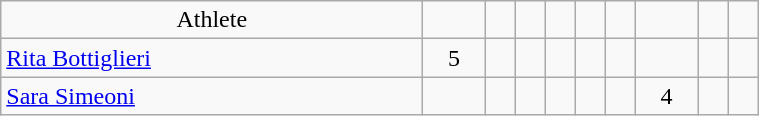<table class="wikitable" style="text-align: center; font-size:100%" width=40%">
<tr>
<td>Athlete</td>
<td></td>
<td></td>
<td></td>
<td></td>
<td></td>
<td></td>
<td></td>
<td></td>
<td></td>
</tr>
<tr>
<td align=left><a href='#'>Rita Bottiglieri</a></td>
<td>5</td>
<td></td>
<td></td>
<td></td>
<td></td>
<td></td>
<td></td>
<td></td>
<td></td>
</tr>
<tr>
<td align=left><a href='#'>Sara Simeoni</a></td>
<td></td>
<td></td>
<td></td>
<td></td>
<td></td>
<td></td>
<td>4</td>
<td></td>
<td></td>
</tr>
</table>
